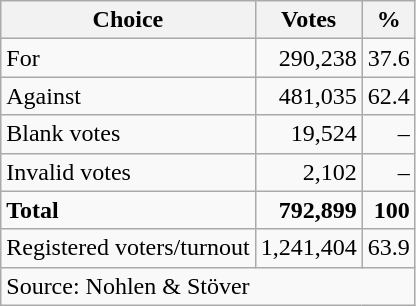<table class=wikitable style=text-align:right>
<tr>
<th>Choice</th>
<th>Votes</th>
<th>%</th>
</tr>
<tr>
<td align=left>For</td>
<td>290,238</td>
<td>37.6</td>
</tr>
<tr>
<td align=left>Against</td>
<td>481,035</td>
<td>62.4</td>
</tr>
<tr>
<td align=left>Blank votes</td>
<td>19,524</td>
<td>–</td>
</tr>
<tr>
<td align=left>Invalid votes</td>
<td>2,102</td>
<td>–</td>
</tr>
<tr>
<td align=left><strong>Total</strong></td>
<td><strong>792,899</strong></td>
<td><strong>100</strong></td>
</tr>
<tr>
<td align=left>Registered voters/turnout</td>
<td>1,241,404</td>
<td>63.9</td>
</tr>
<tr>
<td align=left colspan=3>Source: Nohlen & Stöver</td>
</tr>
</table>
